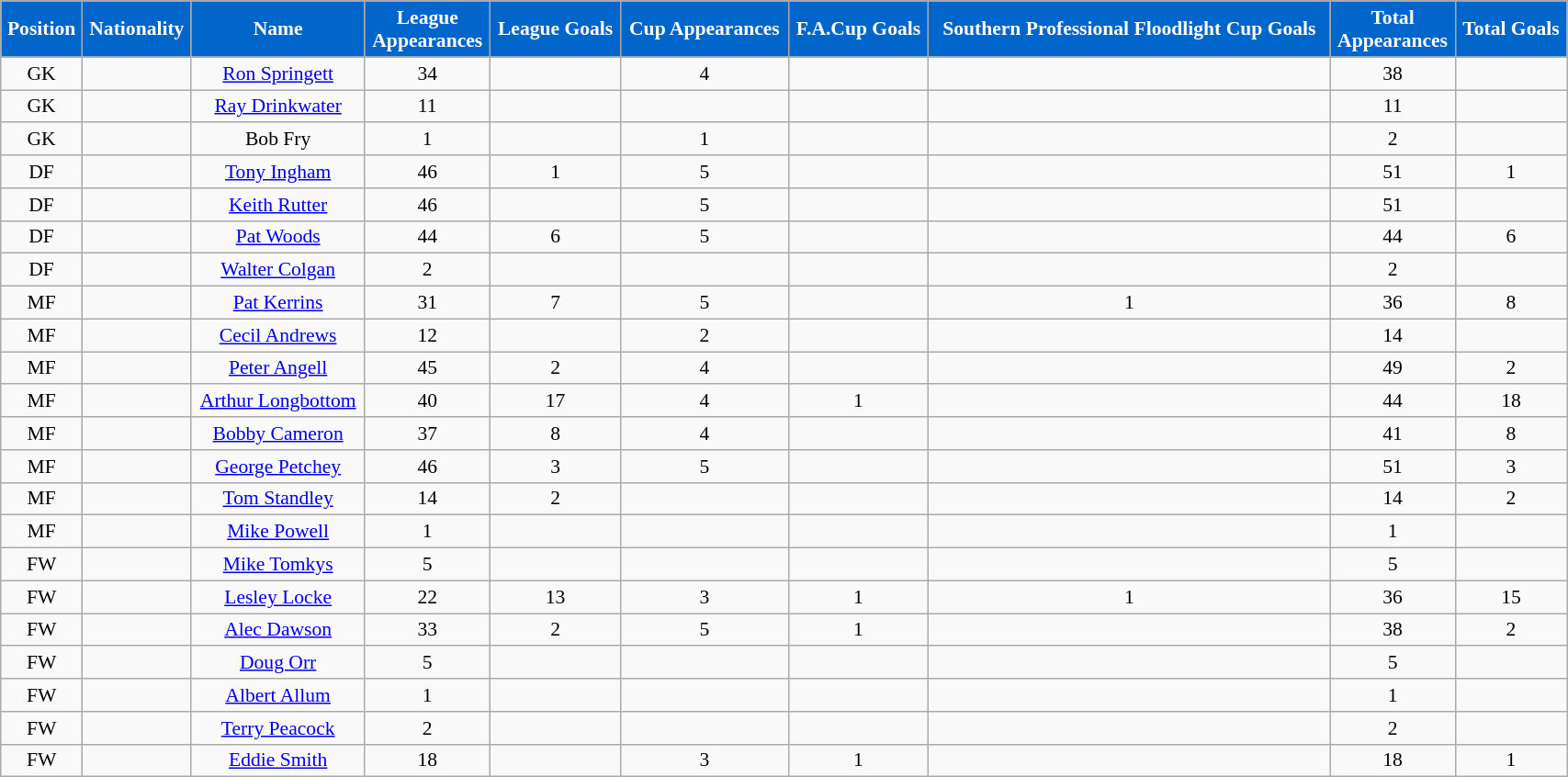<table class="wikitable" style="text-align:center; font-size:90%; width:90%;">
<tr>
<th style="background:#0066CC; color:#FFFFFF; text-align:center;">Position</th>
<th style="background:#0066CC; color:#FFFFFF; text-align:center;">Nationality</th>
<th style="background:#0066CC; color:#FFFFFF; text-align:center;"><strong>Name</strong></th>
<th style="background:#0066CC; color:#FFFFFF; text-align:center;">League<br>Appearances</th>
<th style="background:#0066CC; color:#FFFFFF; text-align:center;">League Goals</th>
<th style="background:#0066CC; color:#FFFFFF; text-align:center;">Cup Appearances</th>
<th style="background:#0066CC; color:#FFFFFF; text-align:center;">F.A.Cup Goals</th>
<th style="background:#0066CC; color:#FFFFFF; text-align:center;">Southern Professional Floodlight Cup Goals</th>
<th style="background:#0066CC; color:#FFFFFF; text-align:center;">Total<br>Appearances</th>
<th style="background:#0066CC; color:#FFFFFF; text-align:center;">Total Goals</th>
</tr>
<tr>
<td>GK</td>
<td></td>
<td><a href='#'>Ron Springett</a></td>
<td>34</td>
<td></td>
<td>4</td>
<td></td>
<td></td>
<td>38</td>
<td></td>
</tr>
<tr>
<td>GK</td>
<td></td>
<td><a href='#'>Ray Drinkwater</a></td>
<td>11</td>
<td></td>
<td></td>
<td></td>
<td></td>
<td>11</td>
<td></td>
</tr>
<tr>
<td>GK</td>
<td></td>
<td>Bob Fry</td>
<td>1</td>
<td></td>
<td>1</td>
<td></td>
<td></td>
<td>2</td>
<td></td>
</tr>
<tr>
<td>DF</td>
<td></td>
<td><a href='#'>Tony Ingham</a></td>
<td>46</td>
<td>1</td>
<td>5</td>
<td></td>
<td></td>
<td>51</td>
<td>1</td>
</tr>
<tr>
<td>DF</td>
<td></td>
<td><a href='#'>Keith Rutter</a></td>
<td>46</td>
<td></td>
<td>5</td>
<td></td>
<td></td>
<td>51</td>
<td></td>
</tr>
<tr>
<td>DF</td>
<td></td>
<td><a href='#'>Pat Woods</a></td>
<td>44</td>
<td>6</td>
<td>5</td>
<td></td>
<td></td>
<td>44</td>
<td>6</td>
</tr>
<tr>
<td>DF</td>
<td></td>
<td><a href='#'>Walter Colgan</a></td>
<td>2</td>
<td></td>
<td></td>
<td></td>
<td></td>
<td>2</td>
<td></td>
</tr>
<tr>
<td>MF</td>
<td></td>
<td><a href='#'>Pat Kerrins</a></td>
<td>31</td>
<td>7</td>
<td>5</td>
<td></td>
<td>1</td>
<td>36</td>
<td>8</td>
</tr>
<tr>
<td>MF</td>
<td></td>
<td><a href='#'>Cecil Andrews</a></td>
<td>12</td>
<td></td>
<td>2</td>
<td></td>
<td></td>
<td>14</td>
<td></td>
</tr>
<tr>
<td>MF</td>
<td></td>
<td><a href='#'>Peter Angell</a></td>
<td>45</td>
<td>2</td>
<td>4</td>
<td></td>
<td></td>
<td>49</td>
<td>2</td>
</tr>
<tr>
<td>MF</td>
<td></td>
<td><a href='#'>Arthur Longbottom</a></td>
<td>40</td>
<td>17</td>
<td>4</td>
<td>1</td>
<td></td>
<td>44</td>
<td>18</td>
</tr>
<tr>
<td>MF</td>
<td></td>
<td><a href='#'>Bobby Cameron</a></td>
<td>37</td>
<td>8</td>
<td>4</td>
<td></td>
<td></td>
<td>41</td>
<td>8</td>
</tr>
<tr>
<td>MF</td>
<td></td>
<td><a href='#'>George Petchey</a></td>
<td>46</td>
<td>3</td>
<td>5</td>
<td></td>
<td></td>
<td>51</td>
<td>3</td>
</tr>
<tr>
<td>MF</td>
<td></td>
<td><a href='#'>Tom Standley</a></td>
<td>14</td>
<td>2</td>
<td></td>
<td></td>
<td></td>
<td>14</td>
<td>2</td>
</tr>
<tr>
<td>MF</td>
<td></td>
<td><a href='#'>Mike Powell</a></td>
<td>1</td>
<td></td>
<td></td>
<td></td>
<td></td>
<td>1</td>
<td></td>
</tr>
<tr>
<td>FW</td>
<td></td>
<td><a href='#'>Mike Tomkys</a></td>
<td>5</td>
<td></td>
<td></td>
<td></td>
<td></td>
<td>5</td>
<td></td>
</tr>
<tr>
<td>FW</td>
<td></td>
<td><a href='#'>Lesley Locke</a></td>
<td>22</td>
<td>13</td>
<td>3</td>
<td>1</td>
<td>1</td>
<td>36</td>
<td>15</td>
</tr>
<tr>
<td>FW</td>
<td></td>
<td><a href='#'>Alec Dawson</a></td>
<td>33</td>
<td>2</td>
<td>5</td>
<td>1</td>
<td></td>
<td>38</td>
<td>2</td>
</tr>
<tr>
<td>FW</td>
<td></td>
<td><a href='#'>Doug Orr</a></td>
<td>5</td>
<td></td>
<td></td>
<td></td>
<td></td>
<td>5</td>
<td></td>
</tr>
<tr>
<td>FW</td>
<td></td>
<td><a href='#'>Albert Allum</a></td>
<td>1</td>
<td></td>
<td></td>
<td></td>
<td></td>
<td>1</td>
<td></td>
</tr>
<tr>
<td>FW</td>
<td></td>
<td><a href='#'>Terry Peacock</a></td>
<td>2</td>
<td></td>
<td></td>
<td></td>
<td></td>
<td>2</td>
<td></td>
</tr>
<tr>
<td>FW</td>
<td></td>
<td><a href='#'>Eddie Smith</a></td>
<td>18</td>
<td></td>
<td>3</td>
<td>1</td>
<td></td>
<td>18</td>
<td>1</td>
</tr>
</table>
